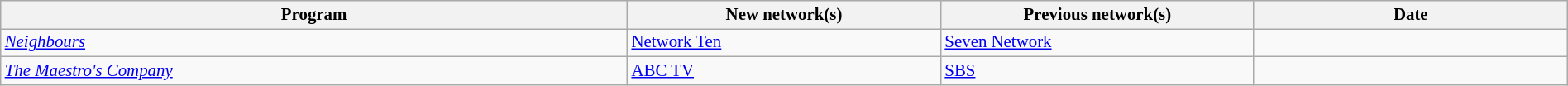<table class="wikitable sortable"  style="width:100%; font-size:87%;">
<tr style="background:#efefef;">
<th style="width:40%;">Program</th>
<th style="width:20%;">New network(s)</th>
<th style="width:20%;">Previous network(s)</th>
<th style="width:20%;">Date</th>
</tr>
<tr>
<td><em><a href='#'>Neighbours</a></em></td>
<td><a href='#'>Network Ten</a></td>
<td><a href='#'>Seven Network</a></td>
<td></td>
</tr>
<tr>
<td><em><a href='#'>The Maestro's Company</a></em></td>
<td><a href='#'>ABC TV</a></td>
<td><a href='#'>SBS</a></td>
<td></td>
</tr>
</table>
